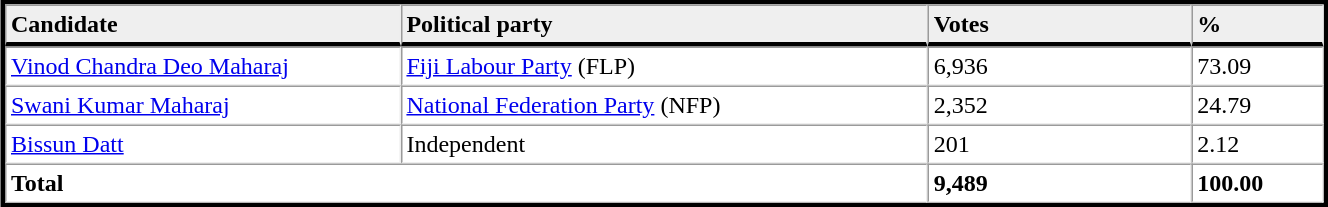<table table width="70%" border="1" align="center" cellpadding=3 cellspacing=0 style="margin:5px; border:3px solid;">
<tr>
<td td width="30%" style="border-bottom:3px solid; background:#efefef;"><strong>Candidate</strong></td>
<td td width="40%" style="border-bottom:3px solid; background:#efefef;"><strong>Political party</strong></td>
<td td width="20%" style="border-bottom:3px solid; background:#efefef;"><strong>Votes</strong></td>
<td td width="10%" style="border-bottom:3px solid; background:#efefef;"><strong>%</strong></td>
</tr>
<tr>
<td><a href='#'>Vinod Chandra Deo Maharaj</a></td>
<td><a href='#'>Fiji Labour Party</a> (FLP)</td>
<td>6,936</td>
<td>73.09</td>
</tr>
<tr>
<td><a href='#'>Swani Kumar Maharaj</a></td>
<td><a href='#'>National Federation Party</a> (NFP)</td>
<td>2,352</td>
<td>24.79</td>
</tr>
<tr>
<td><a href='#'>Bissun Datt</a></td>
<td>Independent</td>
<td>201</td>
<td>2.12</td>
</tr>
<tr>
<td colspan=2><strong>Total</strong></td>
<td><strong>9,489</strong></td>
<td><strong>100.00</strong></td>
</tr>
<tr>
</tr>
</table>
